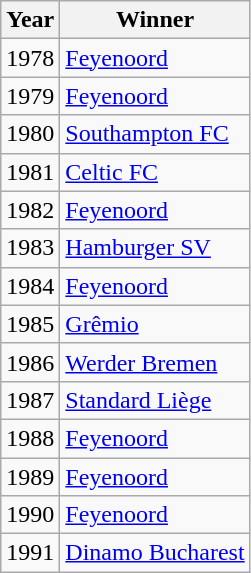<table class="wikitable">
<tr>
<th>Year</th>
<th>Winner</th>
</tr>
<tr>
<td>1978</td>
<td><a href='#'>Feyenoord</a></td>
</tr>
<tr>
<td>1979</td>
<td><a href='#'>Feyenoord</a></td>
</tr>
<tr>
<td>1980</td>
<td><a href='#'>Southampton FC</a></td>
</tr>
<tr>
<td>1981</td>
<td><a href='#'>Celtic FC</a></td>
</tr>
<tr>
<td>1982</td>
<td><a href='#'>Feyenoord</a></td>
</tr>
<tr>
<td>1983</td>
<td><a href='#'>Hamburger SV</a></td>
</tr>
<tr>
<td>1984</td>
<td><a href='#'>Feyenoord</a></td>
</tr>
<tr>
<td>1985</td>
<td><a href='#'>Grêmio</a></td>
</tr>
<tr>
<td>1986</td>
<td><a href='#'>Werder Bremen</a></td>
</tr>
<tr>
<td>1987</td>
<td><a href='#'>Standard Liège</a></td>
</tr>
<tr>
<td>1988</td>
<td><a href='#'>Feyenoord</a></td>
</tr>
<tr>
<td>1989</td>
<td><a href='#'>Feyenoord</a></td>
</tr>
<tr>
<td>1990</td>
<td><a href='#'>Feyenoord</a></td>
</tr>
<tr>
<td>1991</td>
<td><a href='#'>Dinamo Bucharest</a></td>
</tr>
</table>
